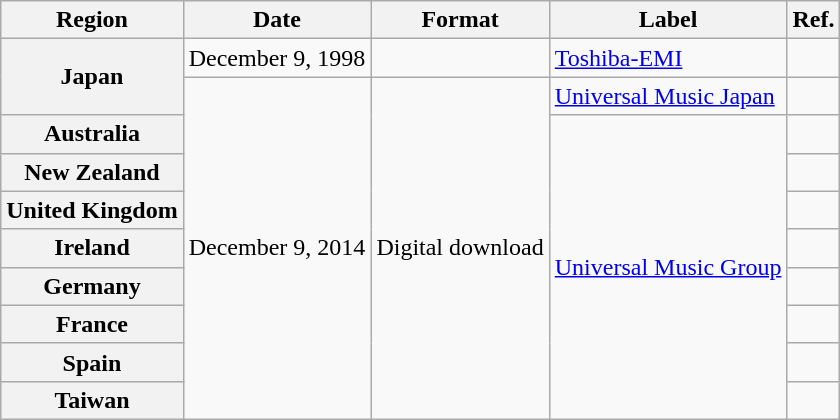<table class="wikitable plainrowheaders">
<tr>
<th scope="col">Region</th>
<th scope="col">Date</th>
<th scope="col">Format</th>
<th scope="col">Label</th>
<th scope="col">Ref.</th>
</tr>
<tr>
<th scope="row" rowspan="2">Japan</th>
<td>December 9, 1998</td>
<td></td>
<td><a href='#'>Toshiba-EMI</a></td>
<td></td>
</tr>
<tr>
<td rowspan="9">December 9, 2014</td>
<td rowspan="9">Digital download</td>
<td><a href='#'>Universal Music Japan</a></td>
<td></td>
</tr>
<tr>
<th scope="row">Australia</th>
<td rowspan="8"><a href='#'>Universal Music Group</a></td>
<td></td>
</tr>
<tr>
<th scope="row">New Zealand</th>
<td></td>
</tr>
<tr>
<th scope="row">United Kingdom</th>
<td></td>
</tr>
<tr>
<th scope="row">Ireland</th>
<td></td>
</tr>
<tr>
<th scope="row">Germany</th>
<td></td>
</tr>
<tr>
<th scope="row">France</th>
<td></td>
</tr>
<tr>
<th scope="row">Spain</th>
<td></td>
</tr>
<tr>
<th scope="row">Taiwan</th>
<td></td>
</tr>
</table>
